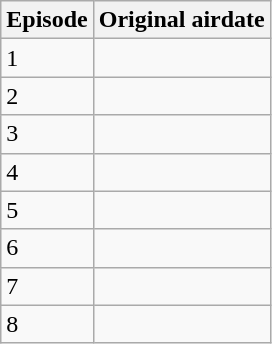<table class="wikitable">
<tr>
<th>Episode</th>
<th>Original airdate</th>
</tr>
<tr>
<td>1</td>
<td></td>
</tr>
<tr>
<td>2</td>
<td></td>
</tr>
<tr>
<td>3</td>
<td></td>
</tr>
<tr>
<td>4</td>
<td></td>
</tr>
<tr>
<td>5</td>
<td></td>
</tr>
<tr>
<td>6</td>
<td></td>
</tr>
<tr>
<td>7</td>
<td></td>
</tr>
<tr>
<td>8</td>
<td></td>
</tr>
</table>
